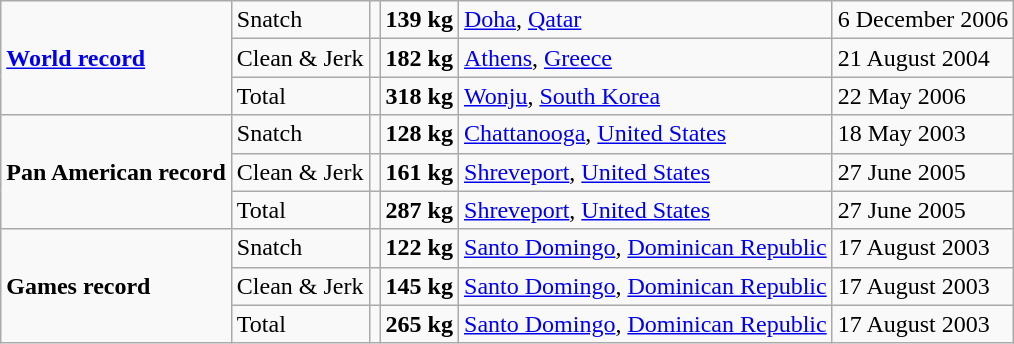<table class="wikitable">
<tr>
<td rowspan=3><strong><a href='#'>World record</a></strong></td>
<td>Snatch</td>
<td></td>
<td><strong>139 kg</strong></td>
<td><a href='#'>Doha</a>, <a href='#'>Qatar</a></td>
<td>6 December 2006</td>
</tr>
<tr>
<td>Clean & Jerk</td>
<td></td>
<td><strong>182 kg</strong></td>
<td><a href='#'>Athens</a>, <a href='#'>Greece</a></td>
<td>21 August 2004</td>
</tr>
<tr>
<td>Total</td>
<td></td>
<td><strong>318 kg</strong></td>
<td><a href='#'>Wonju</a>, <a href='#'>South Korea</a></td>
<td>22 May 2006</td>
</tr>
<tr>
<td rowspan=3><strong>Pan American record</strong></td>
<td>Snatch</td>
<td></td>
<td><strong>128 kg</strong></td>
<td><a href='#'>Chattanooga</a>, <a href='#'>United States</a></td>
<td>18 May 2003</td>
</tr>
<tr>
<td>Clean & Jerk</td>
<td></td>
<td><strong>161 kg</strong></td>
<td><a href='#'>Shreveport</a>, <a href='#'>United States</a></td>
<td>27 June 2005</td>
</tr>
<tr>
<td>Total</td>
<td></td>
<td><strong>287 kg</strong></td>
<td><a href='#'>Shreveport</a>, <a href='#'>United States</a></td>
<td>27 June 2005</td>
</tr>
<tr>
<td rowspan=3><strong>Games record</strong></td>
<td>Snatch</td>
<td></td>
<td><strong>122 kg</strong></td>
<td><a href='#'>Santo Domingo</a>, <a href='#'>Dominican Republic</a></td>
<td>17 August 2003</td>
</tr>
<tr>
<td>Clean & Jerk</td>
<td></td>
<td><strong>145 kg</strong></td>
<td><a href='#'>Santo Domingo</a>, <a href='#'>Dominican Republic</a></td>
<td>17 August 2003</td>
</tr>
<tr>
<td>Total</td>
<td></td>
<td><strong>265 kg</strong></td>
<td><a href='#'>Santo Domingo</a>, <a href='#'>Dominican Republic</a></td>
<td>17 August 2003</td>
</tr>
</table>
